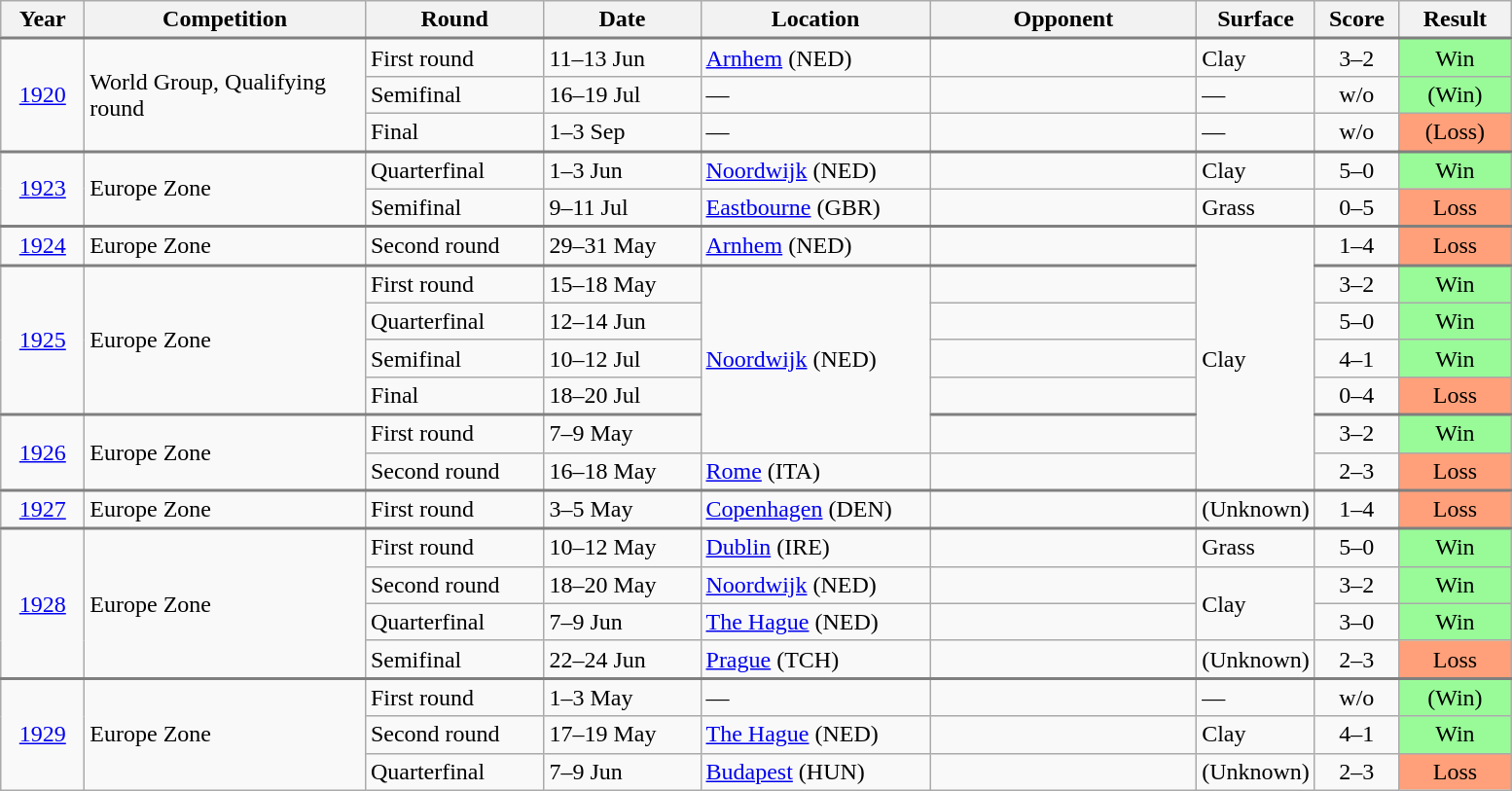<table class="wikitable collapsible collapsed">
<tr>
<th width="50">Year</th>
<th width="185">Competition</th>
<th width="115">Round</th>
<th width="100">Date</th>
<th width="150">Location</th>
<th width="175">Opponent</th>
<th width="70">Surface</th>
<th width="50">Score</th>
<th width="70">Result</th>
</tr>
<tr style="border-top:2px solid gray;">
<td align="center" rowspan="3"><a href='#'>1920</a></td>
<td rowspan="3">World Group, Qualifying round</td>
<td>First round</td>
<td>11–13 Jun</td>
<td><a href='#'>Arnhem</a> (NED)</td>
<td></td>
<td>Clay</td>
<td align="center">3–2</td>
<td align="center" bgcolor="#98FB98">Win</td>
</tr>
<tr>
<td>Semifinal</td>
<td>16–19 Jul</td>
<td>—</td>
<td></td>
<td>—</td>
<td align="center">w/o</td>
<td align="center" bgcolor="#98FB98">(Win)</td>
</tr>
<tr>
<td>Final</td>
<td>1–3 Sep</td>
<td>—</td>
<td></td>
<td>—</td>
<td align="center">w/o</td>
<td align="center" bgcolor="FFA07A">(Loss)</td>
</tr>
<tr style="border-top:2px solid gray;">
<td align="center" rowspan="2"><a href='#'>1923</a></td>
<td rowspan="2">Europe Zone</td>
<td>Quarterfinal</td>
<td>1–3 Jun</td>
<td><a href='#'>Noordwijk</a> (NED)</td>
<td></td>
<td>Clay</td>
<td align="center">5–0</td>
<td align="center" bgcolor="#98FB98">Win</td>
</tr>
<tr>
<td>Semifinal</td>
<td>9–11 Jul</td>
<td><a href='#'>Eastbourne</a> (GBR)</td>
<td></td>
<td>Grass</td>
<td align="center">0–5</td>
<td align="center" bgcolor="FFA07A">Loss</td>
</tr>
<tr style="border-top:2px solid gray;">
<td align="center"><a href='#'>1924</a></td>
<td>Europe Zone</td>
<td>Second round</td>
<td>29–31 May</td>
<td><a href='#'>Arnhem</a> (NED)</td>
<td></td>
<td rowspan="7">Clay</td>
<td align="center">1–4</td>
<td align="center" bgcolor="FFA07A">Loss</td>
</tr>
<tr style="border-top:2px solid gray;">
<td align="center" rowspan="4"><a href='#'>1925</a></td>
<td rowspan="4">Europe Zone</td>
<td>First round</td>
<td>15–18 May</td>
<td rowspan="5"><a href='#'>Noordwijk</a> (NED)</td>
<td></td>
<td align="center">3–2</td>
<td align="center" bgcolor="#98FB98">Win</td>
</tr>
<tr>
<td>Quarterfinal</td>
<td>12–14 Jun</td>
<td></td>
<td align="center">5–0</td>
<td align="center" bgcolor="#98FB98">Win</td>
</tr>
<tr>
<td>Semifinal</td>
<td>10–12 Jul</td>
<td></td>
<td align="center">4–1</td>
<td align="center" bgcolor="#98FB98">Win</td>
</tr>
<tr>
<td>Final</td>
<td>18–20 Jul</td>
<td></td>
<td align="center">0–4</td>
<td align="center" bgcolor="FFA07A">Loss</td>
</tr>
<tr style="border-top:2px solid gray;">
<td align="center" rowspan="2"><a href='#'>1926</a></td>
<td rowspan="2">Europe Zone</td>
<td>First round</td>
<td>7–9 May</td>
<td></td>
<td align="center">3–2</td>
<td align="center" bgcolor="#98FB98">Win</td>
</tr>
<tr>
<td>Second round</td>
<td>16–18 May</td>
<td><a href='#'>Rome</a> (ITA)</td>
<td></td>
<td align="center">2–3</td>
<td align="center" bgcolor="FFA07A">Loss</td>
</tr>
<tr style="border-top:2px solid gray;">
<td align="center"><a href='#'>1927</a></td>
<td>Europe Zone</td>
<td>First round</td>
<td>3–5 May</td>
<td><a href='#'>Copenhagen</a> (DEN)</td>
<td></td>
<td>(Unknown)</td>
<td align="center">1–4</td>
<td align="center" bgcolor="FFA07A">Loss</td>
</tr>
<tr style="border-top:2px solid gray;">
<td align="center" rowspan="4"><a href='#'>1928</a></td>
<td rowspan="4">Europe Zone</td>
<td>First round</td>
<td>10–12 May</td>
<td><a href='#'>Dublin</a> (IRE)</td>
<td></td>
<td>Grass</td>
<td align="center">5–0</td>
<td align="center" bgcolor="#98FB98">Win</td>
</tr>
<tr>
<td>Second round</td>
<td>18–20 May</td>
<td><a href='#'>Noordwijk</a> (NED)</td>
<td></td>
<td rowspan="2">Clay</td>
<td align="center">3–2</td>
<td align="center" bgcolor="#98FB98">Win</td>
</tr>
<tr>
<td>Quarterfinal</td>
<td>7–9 Jun</td>
<td><a href='#'>The Hague</a> (NED)</td>
<td></td>
<td align="center">3–0</td>
<td align="center" bgcolor="#98FB98">Win</td>
</tr>
<tr>
<td>Semifinal</td>
<td>22–24 Jun</td>
<td><a href='#'>Prague</a> (TCH)</td>
<td></td>
<td>(Unknown)</td>
<td align="center">2–3</td>
<td align="center" bgcolor="FFA07A">Loss</td>
</tr>
<tr style="border-top:2px solid gray;">
<td align="center" rowspan="3"><a href='#'>1929</a></td>
<td rowspan="3">Europe Zone</td>
<td>First round</td>
<td>1–3 May</td>
<td>—</td>
<td></td>
<td>—</td>
<td align="center">w/o</td>
<td align="center" bgcolor="#98FB98">(Win)</td>
</tr>
<tr>
<td>Second round</td>
<td>17–19 May</td>
<td><a href='#'>The Hague</a> (NED)</td>
<td></td>
<td>Clay</td>
<td align="center">4–1</td>
<td align="center" bgcolor="#98FB98">Win</td>
</tr>
<tr>
<td>Quarterfinal</td>
<td>7–9 Jun</td>
<td><a href='#'>Budapest</a> (HUN)</td>
<td></td>
<td>(Unknown)</td>
<td align="center">2–3</td>
<td align="center" bgcolor="FFA07A">Loss</td>
</tr>
</table>
